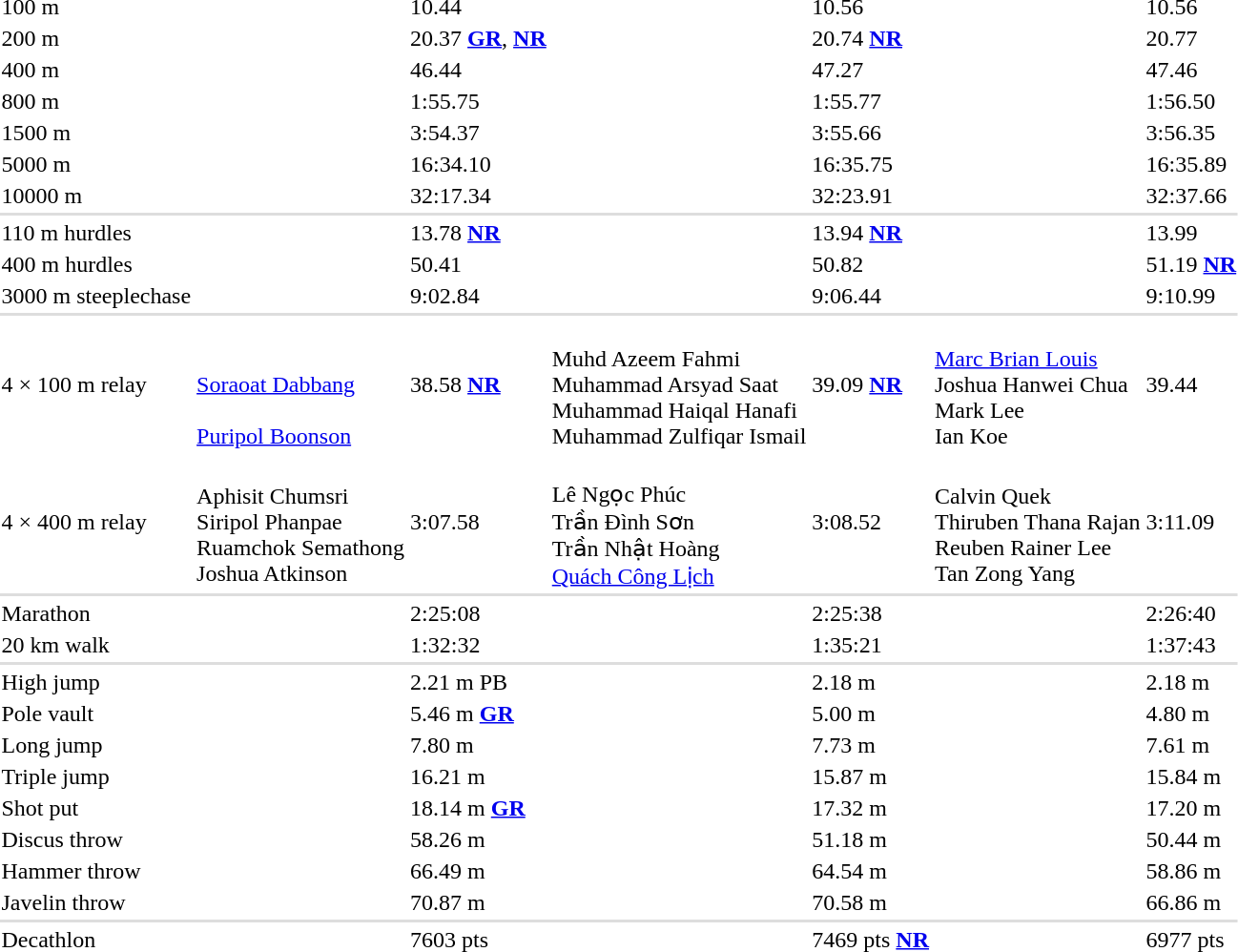<table>
<tr>
<td>100 m</td>
<td></td>
<td>10.44</td>
<td></td>
<td>10.56</td>
<td></td>
<td>10.56</td>
</tr>
<tr>
<td>200 m</td>
<td></td>
<td>20.37 <strong><a href='#'>GR</a></strong>, <strong><a href='#'>NR</a></strong></td>
<td></td>
<td>20.74 <strong><a href='#'>NR</a></strong></td>
<td></td>
<td>20.77</td>
</tr>
<tr>
<td>400 m</td>
<td></td>
<td>46.44</td>
<td></td>
<td>47.27</td>
<td></td>
<td>47.46</td>
</tr>
<tr>
<td>800 m</td>
<td></td>
<td>1:55.75</td>
<td></td>
<td>1:55.77</td>
<td></td>
<td>1:56.50</td>
</tr>
<tr>
<td>1500 m</td>
<td></td>
<td>3:54.37</td>
<td></td>
<td>3:55.66</td>
<td></td>
<td>3:56.35</td>
</tr>
<tr>
<td>5000 m</td>
<td></td>
<td>16:34.10</td>
<td></td>
<td>16:35.75</td>
<td></td>
<td>16:35.89</td>
</tr>
<tr>
<td>10000 m</td>
<td></td>
<td>32:17.34</td>
<td></td>
<td>32:23.91</td>
<td></td>
<td>32:37.66</td>
</tr>
<tr style="background-color:#dddddd;">
<td colspan="7"></td>
</tr>
<tr>
<td>110 m hurdles</td>
<td></td>
<td>13.78 <strong><a href='#'>NR</a></strong></td>
<td></td>
<td>13.94 <strong><a href='#'>NR</a></strong></td>
<td></td>
<td>13.99</td>
</tr>
<tr>
<td>400 m hurdles</td>
<td></td>
<td>50.41</td>
<td></td>
<td>50.82</td>
<td></td>
<td>51.19 <strong><a href='#'>NR</a></strong></td>
</tr>
<tr>
<td>3000 m steeplechase</td>
<td></td>
<td>9:02.84</td>
<td></td>
<td>9:06.44</td>
<td></td>
<td>9:10.99</td>
</tr>
<tr style="background-color:#dddddd;">
<td colspan="7"></td>
</tr>
<tr>
<td>4 × 100 m relay</td>
<td><br><br><a href='#'>Soraoat Dabbang</a><br><br><a href='#'>Puripol Boonson</a></td>
<td>38.58 <strong><a href='#'>NR</a></strong></td>
<td><br>Muhd Azeem Fahmi<br>Muhammad Arsyad Saat<br>Muhammad Haiqal Hanafi<br>Muhammad Zulfiqar Ismail</td>
<td>39.09 <strong><a href='#'>NR</a></strong></td>
<td><br><a href='#'>Marc Brian Louis</a><br>Joshua Hanwei Chua<br>Mark Lee<br>Ian Koe</td>
<td>39.44</td>
</tr>
<tr>
<td>4 × 400 m relay</td>
<td><br>Aphisit Chumsri<br>Siripol Phanpae<br>Ruamchok Semathong<br>Joshua Atkinson</td>
<td>3:07.58</td>
<td><br>Lê Ngọc Phúc<br>Trần Đình Sơn<br>Trần Nhật Hoàng<br><a href='#'>Quách Công Lịch</a></td>
<td>3:08.52</td>
<td><br>Calvin Quek<br>Thiruben Thana Rajan<br>Reuben Rainer Lee<br>Tan Zong Yang</td>
<td>3:11.09</td>
</tr>
<tr style="background-color:#dddddd;">
<td colspan="7"></td>
</tr>
<tr>
<td>Marathon</td>
<td></td>
<td>2:25:08</td>
<td></td>
<td>2:25:38</td>
<td></td>
<td>2:26:40</td>
</tr>
<tr>
<td>20 km walk</td>
<td></td>
<td>1:32:32</td>
<td></td>
<td>1:35:21</td>
<td></td>
<td>1:37:43</td>
</tr>
<tr style="background-color:#dddddd;">
<td colspan="7"></td>
</tr>
<tr>
<td rowspan=3>High jump</td>
<td rowspan=3></td>
<td rowspan=3>2.21 m PB</td>
<td rowspan=3></td>
<td rowspan=3>2.18 m</td>
<td></td>
<td rowspan=3>2.18 m</td>
</tr>
<tr>
<td></td>
</tr>
<tr>
<td></td>
</tr>
<tr>
<td>Pole vault</td>
<td></td>
<td>5.46 m <strong><a href='#'>GR</a></strong></td>
<td></td>
<td>5.00 m</td>
<td></td>
<td>4.80 m</td>
</tr>
<tr>
<td>Long jump</td>
<td></td>
<td>7.80 m</td>
<td></td>
<td>7.73 m</td>
<td></td>
<td>7.61 m</td>
</tr>
<tr>
<td>Triple jump</td>
<td></td>
<td>16.21 m</td>
<td></td>
<td>15.87 m</td>
<td></td>
<td>15.84 m</td>
</tr>
<tr>
<td>Shot put</td>
<td></td>
<td>18.14 m <strong><a href='#'>GR</a></strong></td>
<td></td>
<td>17.32 m</td>
<td></td>
<td>17.20 m</td>
</tr>
<tr>
<td>Discus throw</td>
<td></td>
<td>58.26 m</td>
<td></td>
<td>51.18 m</td>
<td></td>
<td>50.44 m</td>
</tr>
<tr>
<td>Hammer throw</td>
<td></td>
<td>66.49 m</td>
<td></td>
<td>64.54 m</td>
<td></td>
<td>58.86 m</td>
</tr>
<tr>
<td>Javelin throw</td>
<td></td>
<td>70.87 m</td>
<td></td>
<td>70.58 m</td>
<td></td>
<td>66.86 m</td>
</tr>
<tr style="background-color:#dddddd;">
<td colspan="7"></td>
</tr>
<tr>
<td>Decathlon</td>
<td></td>
<td>7603 pts</td>
<td></td>
<td>7469 pts <strong><a href='#'>NR</a></strong></td>
<td></td>
<td>6977 pts</td>
</tr>
</table>
